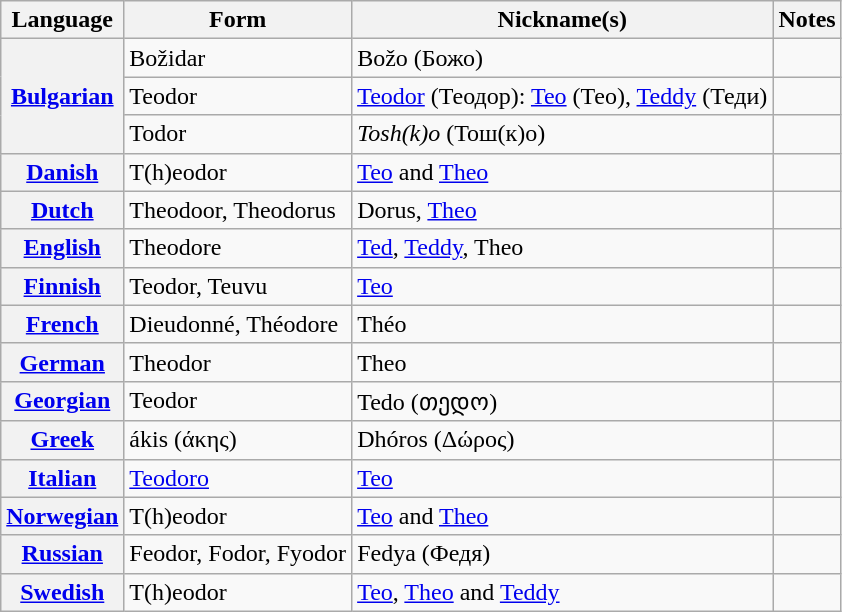<table class="wikitable">
<tr>
<th>Language</th>
<th>Form</th>
<th>Nickname(s)</th>
<th>Notes</th>
</tr>
<tr>
<th rowspan="3"><a href='#'>Bulgarian</a></th>
<td>Božidar</td>
<td>Božo (Божо)</td>
<td></td>
</tr>
<tr>
<td>Teodor</td>
<td><a href='#'>Teodor</a> (Теодор): <a href='#'>Teo</a> (Тео), <a href='#'>Teddy</a> (Теди)</td>
<td></td>
</tr>
<tr>
<td>Todor</td>
<td><em>Tosh(k)o</em> (Тош(к)о)</td>
<td></td>
</tr>
<tr>
<th><a href='#'>Danish</a></th>
<td>T(h)eodor</td>
<td><a href='#'>Teo</a> and <a href='#'>Theo</a></td>
<td></td>
</tr>
<tr>
<th><a href='#'>Dutch</a></th>
<td>Theodoor, Theodorus</td>
<td>Dorus, <a href='#'>Theo</a></td>
<td></td>
</tr>
<tr>
<th><a href='#'>English</a></th>
<td>Theodore</td>
<td><a href='#'>Ted</a>, <a href='#'>Teddy</a>, Theo</td>
<td></td>
</tr>
<tr>
<th><a href='#'>Finnish</a></th>
<td>Teodor, Teuvu</td>
<td><a href='#'>Teo</a></td>
<td></td>
</tr>
<tr>
<th><a href='#'>French</a></th>
<td>Dieudonné, Théodore</td>
<td>Théo</td>
<td></td>
</tr>
<tr>
<th><a href='#'>German</a></th>
<td>Theodor</td>
<td>Theo</td>
<td></td>
</tr>
<tr>
<th><a href='#'>Georgian</a></th>
<td>Teodor</td>
<td>Tedo (თედო)</td>
<td></td>
</tr>
<tr>
<th><a href='#'>Greek</a></th>
<td>ákis (άκης)</td>
<td>Dhóros (Δώρος)</td>
<td></td>
</tr>
<tr>
<th><a href='#'>Italian</a></th>
<td><a href='#'>Teodoro</a></td>
<td><a href='#'>Teo</a></td>
<td></td>
</tr>
<tr>
<th><a href='#'>Norwegian</a></th>
<td>T(h)eodor</td>
<td><a href='#'>Teo</a> and <a href='#'>Theo</a></td>
<td></td>
</tr>
<tr>
<th><a href='#'>Russian</a></th>
<td>Feodor, Fodor, Fyodor</td>
<td>Fedya (Федя)</td>
<td></td>
</tr>
<tr>
<th><a href='#'>Swedish</a></th>
<td>T(h)eodor</td>
<td><a href='#'>Teo</a>, <a href='#'>Theo</a> and <a href='#'>Teddy</a></td>
<td></td>
</tr>
</table>
